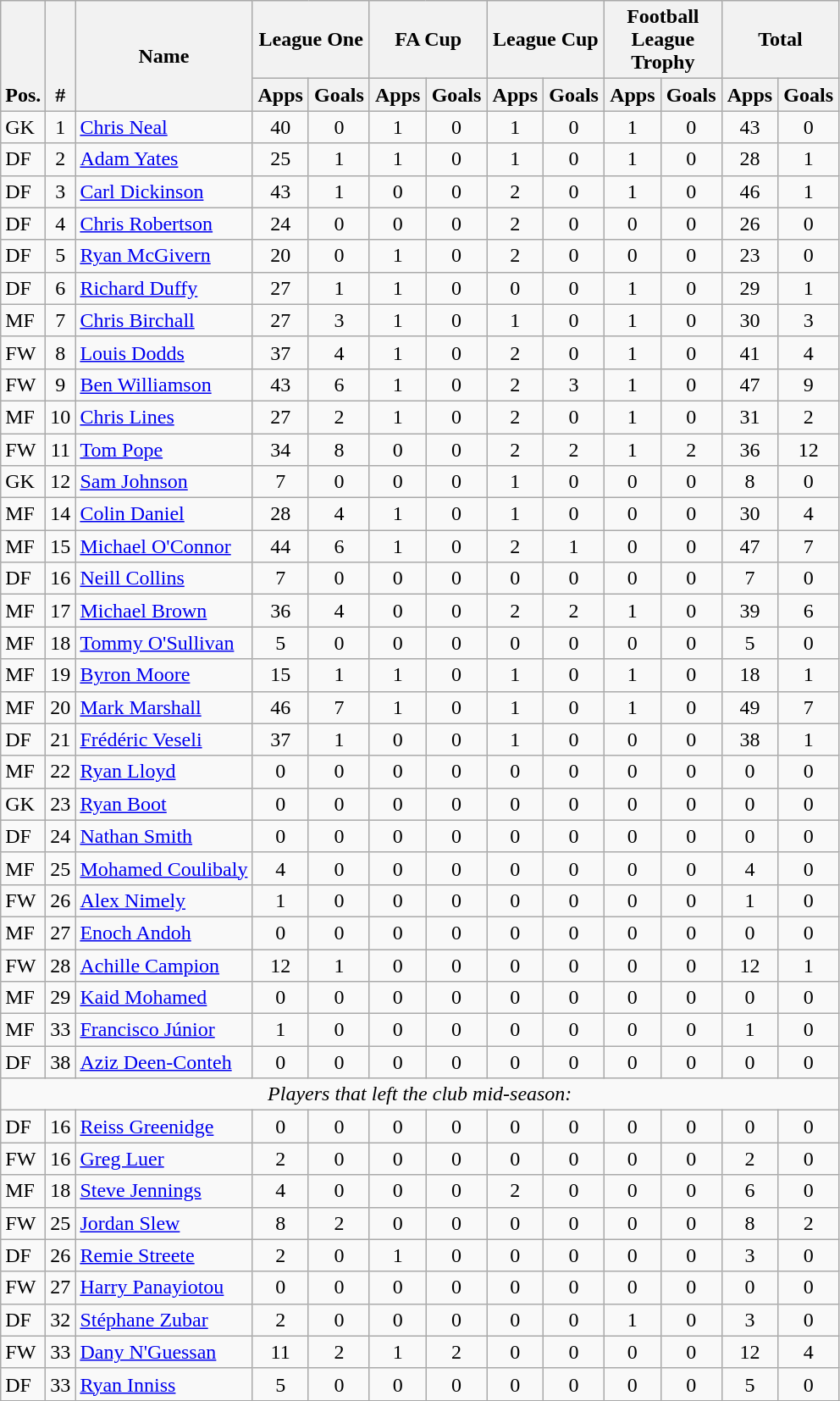<table class="wikitable" style="text-align:center">
<tr>
<th rowspan="2" valign="bottom">Pos.</th>
<th rowspan="2" valign="bottom">#</th>
<th rowspan="2">Name</th>
<th colspan="2" width="85">League One</th>
<th colspan="2" width="85">FA Cup</th>
<th colspan="2" width="85">League Cup</th>
<th colspan="2" width="85">Football League Trophy</th>
<th colspan="2" width="85">Total</th>
</tr>
<tr>
<th>Apps</th>
<th>Goals</th>
<th>Apps</th>
<th>Goals</th>
<th>Apps</th>
<th>Goals</th>
<th>Apps</th>
<th>Goals</th>
<th>Apps</th>
<th>Goals</th>
</tr>
<tr>
<td align="left">GK</td>
<td>1</td>
<td align="left"> <a href='#'>Chris Neal</a></td>
<td>40</td>
<td>0</td>
<td>1</td>
<td>0</td>
<td>1</td>
<td>0</td>
<td>1</td>
<td>0</td>
<td>43</td>
<td>0</td>
</tr>
<tr>
<td align="left">DF</td>
<td>2</td>
<td align="left"> <a href='#'>Adam Yates</a></td>
<td>25</td>
<td>1</td>
<td>1</td>
<td>0</td>
<td>1</td>
<td>0</td>
<td>1</td>
<td>0</td>
<td>28</td>
<td>1</td>
</tr>
<tr>
<td align="left">DF</td>
<td>3</td>
<td align="left"> <a href='#'>Carl Dickinson</a></td>
<td>43</td>
<td>1</td>
<td>0</td>
<td>0</td>
<td>2</td>
<td>0</td>
<td>1</td>
<td>0</td>
<td>46</td>
<td>1</td>
</tr>
<tr>
<td align="left">DF</td>
<td>4</td>
<td align="left"> <a href='#'>Chris Robertson</a></td>
<td>24</td>
<td>0</td>
<td>0</td>
<td>0</td>
<td>2</td>
<td>0</td>
<td>0</td>
<td>0</td>
<td>26</td>
<td>0</td>
</tr>
<tr>
<td align="left">DF</td>
<td>5</td>
<td align="left"> <a href='#'>Ryan McGivern</a></td>
<td>20</td>
<td>0</td>
<td>1</td>
<td>0</td>
<td>2</td>
<td>0</td>
<td>0</td>
<td>0</td>
<td>23</td>
<td>0</td>
</tr>
<tr>
<td align="left">DF</td>
<td>6</td>
<td align="left"> <a href='#'>Richard Duffy</a></td>
<td>27</td>
<td>1</td>
<td>1</td>
<td>0</td>
<td>0</td>
<td>0</td>
<td>1</td>
<td>0</td>
<td>29</td>
<td>1</td>
</tr>
<tr>
<td align="left">MF</td>
<td>7</td>
<td align="left"> <a href='#'>Chris Birchall</a></td>
<td>27</td>
<td>3</td>
<td>1</td>
<td>0</td>
<td>1</td>
<td>0</td>
<td>1</td>
<td>0</td>
<td>30</td>
<td>3</td>
</tr>
<tr>
<td align="left">FW</td>
<td>8</td>
<td align="left"> <a href='#'>Louis Dodds</a></td>
<td>37</td>
<td>4</td>
<td>1</td>
<td>0</td>
<td>2</td>
<td>0</td>
<td>1</td>
<td>0</td>
<td>41</td>
<td>4</td>
</tr>
<tr>
<td align="left">FW</td>
<td>9</td>
<td align="left"> <a href='#'>Ben Williamson</a></td>
<td>43</td>
<td>6</td>
<td>1</td>
<td>0</td>
<td>2</td>
<td>3</td>
<td>1</td>
<td>0</td>
<td>47</td>
<td>9</td>
</tr>
<tr>
<td align="left">MF</td>
<td>10</td>
<td align="left"> <a href='#'>Chris Lines</a></td>
<td>27</td>
<td>2</td>
<td>1</td>
<td>0</td>
<td>2</td>
<td>0</td>
<td>1</td>
<td>0</td>
<td>31</td>
<td>2</td>
</tr>
<tr>
<td align="left">FW</td>
<td>11</td>
<td align="left"> <a href='#'>Tom Pope</a></td>
<td>34</td>
<td>8</td>
<td>0</td>
<td>0</td>
<td>2</td>
<td>2</td>
<td>1</td>
<td>2</td>
<td>36</td>
<td>12</td>
</tr>
<tr>
<td align="left">GK</td>
<td>12</td>
<td align="left"> <a href='#'>Sam Johnson</a></td>
<td>7</td>
<td>0</td>
<td>0</td>
<td>0</td>
<td>1</td>
<td>0</td>
<td>0</td>
<td>0</td>
<td>8</td>
<td>0</td>
</tr>
<tr>
<td align="left">MF</td>
<td>14</td>
<td align="left"> <a href='#'>Colin Daniel</a></td>
<td>28</td>
<td>4</td>
<td>1</td>
<td>0</td>
<td>1</td>
<td>0</td>
<td>0</td>
<td>0</td>
<td>30</td>
<td>4</td>
</tr>
<tr>
<td align="left">MF</td>
<td>15</td>
<td align="left"> <a href='#'>Michael O'Connor</a></td>
<td>44</td>
<td>6</td>
<td>1</td>
<td>0</td>
<td>2</td>
<td>1</td>
<td>0</td>
<td>0</td>
<td>47</td>
<td>7</td>
</tr>
<tr>
<td align="left">DF</td>
<td>16</td>
<td align="left"> <a href='#'>Neill Collins</a></td>
<td>7</td>
<td>0</td>
<td>0</td>
<td>0</td>
<td>0</td>
<td>0</td>
<td>0</td>
<td>0</td>
<td>7</td>
<td>0</td>
</tr>
<tr>
<td align="left">MF</td>
<td>17</td>
<td align="left"> <a href='#'>Michael Brown</a></td>
<td>36</td>
<td>4</td>
<td>0</td>
<td>0</td>
<td>2</td>
<td>2</td>
<td>1</td>
<td>0</td>
<td>39</td>
<td>6</td>
</tr>
<tr>
<td align="left">MF</td>
<td>18</td>
<td align="left"> <a href='#'>Tommy O'Sullivan</a></td>
<td>5</td>
<td>0</td>
<td>0</td>
<td>0</td>
<td>0</td>
<td>0</td>
<td>0</td>
<td>0</td>
<td>5</td>
<td>0</td>
</tr>
<tr>
<td align="left">MF</td>
<td>19</td>
<td align="left"> <a href='#'>Byron Moore</a></td>
<td>15</td>
<td>1</td>
<td>1</td>
<td>0</td>
<td>1</td>
<td>0</td>
<td>1</td>
<td>0</td>
<td>18</td>
<td>1</td>
</tr>
<tr>
<td align="left">MF</td>
<td>20</td>
<td align="left"> <a href='#'>Mark Marshall</a></td>
<td>46</td>
<td>7</td>
<td>1</td>
<td>0</td>
<td>1</td>
<td>0</td>
<td>1</td>
<td>0</td>
<td>49</td>
<td>7</td>
</tr>
<tr>
<td align="left">DF</td>
<td>21</td>
<td align="left"> <a href='#'>Frédéric Veseli</a></td>
<td>37</td>
<td>1</td>
<td>0</td>
<td>0</td>
<td>1</td>
<td>0</td>
<td>0</td>
<td>0</td>
<td>38</td>
<td>1</td>
</tr>
<tr>
<td align="left">MF</td>
<td>22</td>
<td align="left"> <a href='#'>Ryan Lloyd</a></td>
<td>0</td>
<td>0</td>
<td>0</td>
<td>0</td>
<td>0</td>
<td>0</td>
<td>0</td>
<td>0</td>
<td>0</td>
<td>0</td>
</tr>
<tr>
<td align="left">GK</td>
<td>23</td>
<td align="left"> <a href='#'>Ryan Boot</a></td>
<td>0</td>
<td>0</td>
<td>0</td>
<td>0</td>
<td>0</td>
<td>0</td>
<td>0</td>
<td>0</td>
<td>0</td>
<td>0</td>
</tr>
<tr>
<td align="left">DF</td>
<td>24</td>
<td align="left"> <a href='#'>Nathan Smith</a></td>
<td>0</td>
<td>0</td>
<td>0</td>
<td>0</td>
<td>0</td>
<td>0</td>
<td>0</td>
<td>0</td>
<td>0</td>
<td>0</td>
</tr>
<tr>
<td align="left">MF</td>
<td>25</td>
<td align="left"> <a href='#'>Mohamed Coulibaly</a></td>
<td>4</td>
<td>0</td>
<td>0</td>
<td>0</td>
<td>0</td>
<td>0</td>
<td>0</td>
<td>0</td>
<td>4</td>
<td>0</td>
</tr>
<tr>
<td align="left">FW</td>
<td>26</td>
<td align="left"> <a href='#'>Alex Nimely</a></td>
<td>1</td>
<td>0</td>
<td>0</td>
<td>0</td>
<td>0</td>
<td>0</td>
<td>0</td>
<td>0</td>
<td>1</td>
<td>0</td>
</tr>
<tr>
<td align="left">MF</td>
<td>27</td>
<td align="left"> <a href='#'>Enoch Andoh</a></td>
<td>0</td>
<td>0</td>
<td>0</td>
<td>0</td>
<td>0</td>
<td>0</td>
<td>0</td>
<td>0</td>
<td>0</td>
<td>0</td>
</tr>
<tr>
<td align="left">FW</td>
<td>28</td>
<td align="left"> <a href='#'>Achille Campion</a></td>
<td>12</td>
<td>1</td>
<td>0</td>
<td>0</td>
<td>0</td>
<td>0</td>
<td>0</td>
<td>0</td>
<td>12</td>
<td>1</td>
</tr>
<tr>
<td align="left">MF</td>
<td>29</td>
<td align="left"> <a href='#'>Kaid Mohamed</a></td>
<td>0</td>
<td>0</td>
<td>0</td>
<td>0</td>
<td>0</td>
<td>0</td>
<td>0</td>
<td>0</td>
<td>0</td>
<td>0</td>
</tr>
<tr>
<td align="left">MF</td>
<td>33</td>
<td align="left"> <a href='#'>Francisco Júnior</a></td>
<td>1</td>
<td>0</td>
<td>0</td>
<td>0</td>
<td>0</td>
<td>0</td>
<td>0</td>
<td>0</td>
<td>1</td>
<td>0</td>
</tr>
<tr>
<td align="left">DF</td>
<td>38</td>
<td align="left"> <a href='#'>Aziz Deen-Conteh</a></td>
<td>0</td>
<td>0</td>
<td>0</td>
<td>0</td>
<td>0</td>
<td>0</td>
<td>0</td>
<td>0</td>
<td>0</td>
<td>0</td>
</tr>
<tr>
<td colspan="14"><em>Players that left the club mid-season:</em></td>
</tr>
<tr>
<td align="left">DF</td>
<td>16</td>
<td align="left"> <a href='#'>Reiss Greenidge</a></td>
<td>0</td>
<td>0</td>
<td>0</td>
<td>0</td>
<td>0</td>
<td>0</td>
<td>0</td>
<td>0</td>
<td>0</td>
<td>0</td>
</tr>
<tr>
<td align="left">FW</td>
<td>16</td>
<td align="left"> <a href='#'>Greg Luer</a></td>
<td>2</td>
<td>0</td>
<td>0</td>
<td>0</td>
<td>0</td>
<td>0</td>
<td>0</td>
<td>0</td>
<td>2</td>
<td>0</td>
</tr>
<tr>
<td align="left">MF</td>
<td>18</td>
<td align="left"> <a href='#'>Steve Jennings</a></td>
<td>4</td>
<td>0</td>
<td>0</td>
<td>0</td>
<td>2</td>
<td>0</td>
<td>0</td>
<td>0</td>
<td>6</td>
<td>0</td>
</tr>
<tr>
<td align="left">FW</td>
<td>25</td>
<td align="left"> <a href='#'>Jordan Slew</a></td>
<td>8</td>
<td>2</td>
<td>0</td>
<td>0</td>
<td>0</td>
<td>0</td>
<td>0</td>
<td>0</td>
<td>8</td>
<td>2</td>
</tr>
<tr>
<td align="left">DF</td>
<td>26</td>
<td align="left"> <a href='#'>Remie Streete</a></td>
<td>2</td>
<td>0</td>
<td>1</td>
<td>0</td>
<td>0</td>
<td>0</td>
<td>0</td>
<td>0</td>
<td>3</td>
<td>0</td>
</tr>
<tr>
<td align="left">FW</td>
<td>27</td>
<td align="left"> <a href='#'>Harry Panayiotou</a></td>
<td>0</td>
<td>0</td>
<td>0</td>
<td>0</td>
<td>0</td>
<td>0</td>
<td>0</td>
<td>0</td>
<td>0</td>
<td>0</td>
</tr>
<tr>
<td align="left">DF</td>
<td>32</td>
<td align="left"> <a href='#'>Stéphane Zubar</a></td>
<td>2</td>
<td>0</td>
<td>0</td>
<td>0</td>
<td>0</td>
<td>0</td>
<td>1</td>
<td>0</td>
<td>3</td>
<td>0</td>
</tr>
<tr>
<td align="left">FW</td>
<td>33</td>
<td align="left"> <a href='#'>Dany N'Guessan</a></td>
<td>11</td>
<td>2</td>
<td>1</td>
<td>2</td>
<td>0</td>
<td>0</td>
<td>0</td>
<td>0</td>
<td>12</td>
<td>4</td>
</tr>
<tr>
<td align="left">DF</td>
<td>33</td>
<td align="left"> <a href='#'>Ryan Inniss</a></td>
<td>5</td>
<td>0</td>
<td>0</td>
<td>0</td>
<td>0</td>
<td>0</td>
<td>0</td>
<td>0</td>
<td>5</td>
<td>0</td>
</tr>
<tr>
</tr>
</table>
